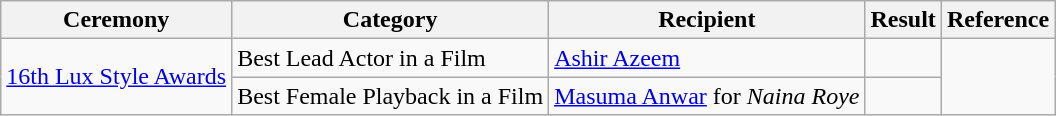<table class="wikitable style">
<tr>
<th>Ceremony</th>
<th>Category</th>
<th>Recipient</th>
<th>Result</th>
<th>Reference</th>
</tr>
<tr>
<td rowspan="2"><a href='#'>16th Lux Style Awards</a></td>
<td>Best Lead Actor in a Film</td>
<td><a href='#'>Ashir Azeem</a></td>
<td></td>
<td rowspan="3"></td>
</tr>
<tr>
<td>Best Female Playback in a Film</td>
<td><a href='#'>Masuma Anwar</a> for <em>Naina Roye</em></td>
<td></td>
</tr>
</table>
